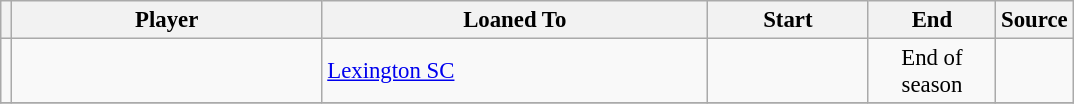<table class="wikitable plainrowheaders sortable" style="font-size:95%">
<tr>
<th></th>
<th scope="col" style="width:200px;">Player</th>
<th scope="col" style="width:250px;">Loaned To</th>
<th scope="col" style="width:100px;">Start</th>
<th scope="col" style="width:78px;">End</th>
<th>Source</th>
</tr>
<tr>
<td align=center></td>
<td></td>
<td> <a href='#'>Lexington SC</a></td>
<td align=center></td>
<td align=center>End of season</td>
<td align=center></td>
</tr>
<tr>
</tr>
</table>
